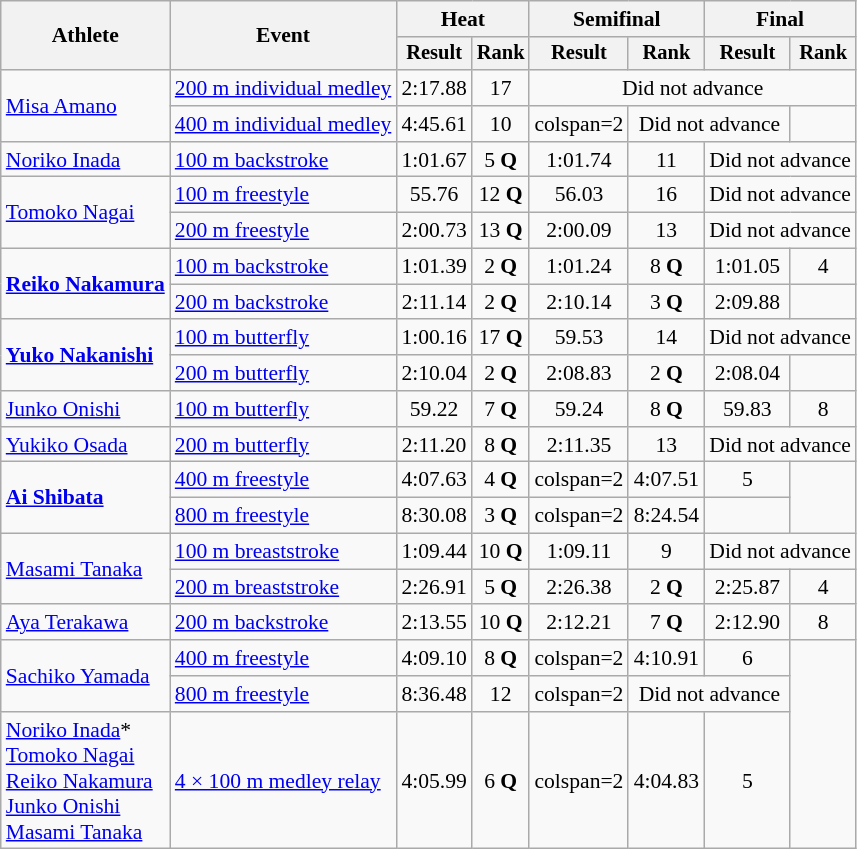<table class="wikitable" style="font-size:90%;">
<tr>
<th rowspan="2">Athlete</th>
<th rowspan="2">Event</th>
<th colspan="2">Heat</th>
<th colspan="2">Semifinal</th>
<th colspan="2">Final</th>
</tr>
<tr style="font-size:95%">
<th>Result</th>
<th>Rank</th>
<th>Result</th>
<th>Rank</th>
<th>Result</th>
<th>Rank</th>
</tr>
<tr align=center>
<td align=left rowspan=2><a href='#'>Misa Amano</a></td>
<td align=left><a href='#'>200 m individual medley</a></td>
<td>2:17.88</td>
<td>17</td>
<td colspan=4>Did not advance</td>
</tr>
<tr align=center>
<td align=left><a href='#'>400 m individual medley</a></td>
<td>4:45.61</td>
<td>10</td>
<td>colspan=2 </td>
<td colspan=2>Did not advance</td>
</tr>
<tr align=center>
<td align=left><a href='#'>Noriko Inada</a></td>
<td align=left><a href='#'>100 m backstroke</a></td>
<td>1:01.67</td>
<td>5 <strong>Q</strong></td>
<td>1:01.74</td>
<td>11</td>
<td colspan=2>Did not advance</td>
</tr>
<tr align=center>
<td align=left rowspan=2><a href='#'>Tomoko Nagai</a></td>
<td align=left><a href='#'>100 m freestyle</a></td>
<td>55.76</td>
<td>12 <strong>Q</strong></td>
<td>56.03</td>
<td>16</td>
<td colspan=2>Did not advance</td>
</tr>
<tr align=center>
<td align=left><a href='#'>200 m freestyle</a></td>
<td>2:00.73</td>
<td>13 <strong>Q</strong></td>
<td>2:00.09</td>
<td>13</td>
<td colspan=2>Did not advance</td>
</tr>
<tr align=center>
<td align=left rowspan=2><strong><a href='#'>Reiko Nakamura</a></strong></td>
<td align=left><a href='#'>100 m backstroke</a></td>
<td>1:01.39</td>
<td>2 <strong>Q</strong></td>
<td>1:01.24</td>
<td>8 <strong>Q</strong></td>
<td>1:01.05</td>
<td>4</td>
</tr>
<tr align=center>
<td align=left><a href='#'>200 m backstroke</a></td>
<td>2:11.14</td>
<td>2 <strong>Q</strong></td>
<td>2:10.14</td>
<td>3 <strong>Q</strong></td>
<td>2:09.88</td>
<td></td>
</tr>
<tr align=center>
<td align=left rowspan=2><strong><a href='#'>Yuko Nakanishi</a></strong></td>
<td align=left><a href='#'>100 m butterfly</a></td>
<td>1:00.16</td>
<td>17 <strong>Q</strong></td>
<td>59.53</td>
<td>14</td>
<td colspan=2>Did not advance</td>
</tr>
<tr align=center>
<td align=left><a href='#'>200 m butterfly</a></td>
<td>2:10.04</td>
<td>2 <strong>Q</strong></td>
<td>2:08.83</td>
<td>2 <strong>Q</strong></td>
<td>2:08.04</td>
<td></td>
</tr>
<tr align=center>
<td align=left><a href='#'>Junko Onishi</a></td>
<td align=left><a href='#'>100 m butterfly</a></td>
<td>59.22</td>
<td>7 <strong>Q</strong></td>
<td>59.24</td>
<td>8 <strong>Q</strong></td>
<td>59.83</td>
<td>8</td>
</tr>
<tr align=center>
<td align=left><a href='#'>Yukiko Osada</a></td>
<td align=left><a href='#'>200 m butterfly</a></td>
<td>2:11.20</td>
<td>8 <strong>Q</strong></td>
<td>2:11.35</td>
<td>13</td>
<td colspan=2>Did not advance</td>
</tr>
<tr align=center>
<td align=left rowspan=2><strong><a href='#'>Ai Shibata</a></strong></td>
<td align=left><a href='#'>400 m freestyle</a></td>
<td>4:07.63</td>
<td>4 <strong>Q</strong></td>
<td>colspan=2 </td>
<td>4:07.51</td>
<td>5</td>
</tr>
<tr align=center>
<td align=left><a href='#'>800 m freestyle</a></td>
<td>8:30.08</td>
<td>3 <strong>Q</strong></td>
<td>colspan=2 </td>
<td>8:24.54</td>
<td></td>
</tr>
<tr align=center>
<td align=left rowspan=2><a href='#'>Masami Tanaka</a></td>
<td align=left><a href='#'>100 m breaststroke</a></td>
<td>1:09.44</td>
<td>10 <strong>Q</strong></td>
<td>1:09.11</td>
<td>9</td>
<td colspan=2>Did not advance</td>
</tr>
<tr align=center>
<td align=left><a href='#'>200 m breaststroke</a></td>
<td>2:26.91</td>
<td>5 <strong>Q</strong></td>
<td>2:26.38</td>
<td>2 <strong>Q</strong></td>
<td>2:25.87</td>
<td>4</td>
</tr>
<tr align=center>
<td align=left><a href='#'>Aya Terakawa</a></td>
<td align=left><a href='#'>200 m backstroke</a></td>
<td>2:13.55</td>
<td>10 <strong>Q</strong></td>
<td>2:12.21</td>
<td>7 <strong>Q</strong></td>
<td>2:12.90</td>
<td>8</td>
</tr>
<tr align=center>
<td align=left rowspan=2><a href='#'>Sachiko Yamada</a></td>
<td align=left><a href='#'>400 m freestyle</a></td>
<td>4:09.10</td>
<td>8 <strong>Q</strong></td>
<td>colspan=2 </td>
<td>4:10.91</td>
<td>6</td>
</tr>
<tr align=center>
<td align=left><a href='#'>800 m freestyle</a></td>
<td>8:36.48</td>
<td>12</td>
<td>colspan=2 </td>
<td colspan=2>Did not advance</td>
</tr>
<tr align=center>
<td align=left><a href='#'>Noriko Inada</a>*<br><a href='#'>Tomoko Nagai</a><br><a href='#'>Reiko Nakamura</a><br><a href='#'>Junko Onishi</a><br><a href='#'>Masami Tanaka</a></td>
<td align=left><a href='#'>4 × 100 m medley relay</a></td>
<td>4:05.99</td>
<td>6 <strong>Q</strong></td>
<td>colspan=2 </td>
<td>4:04.83</td>
<td>5</td>
</tr>
</table>
